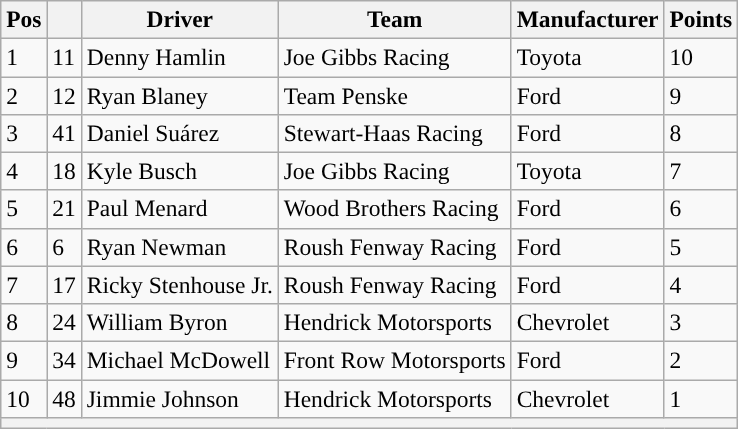<table class="wikitable" style="font-size:98%">
<tr>
<th>Pos</th>
<th></th>
<th>Driver</th>
<th>Team</th>
<th>Manufacturer</th>
<th>Points</th>
</tr>
<tr>
<td>1</td>
<td>11</td>
<td>Denny Hamlin</td>
<td>Joe Gibbs Racing</td>
<td>Toyota</td>
<td>10</td>
</tr>
<tr>
<td>2</td>
<td>12</td>
<td>Ryan Blaney</td>
<td>Team Penske</td>
<td>Ford</td>
<td>9</td>
</tr>
<tr>
<td>3</td>
<td>41</td>
<td>Daniel Suárez</td>
<td>Stewart-Haas Racing</td>
<td>Ford</td>
<td>8</td>
</tr>
<tr>
<td>4</td>
<td>18</td>
<td>Kyle Busch</td>
<td>Joe Gibbs Racing</td>
<td>Toyota</td>
<td>7</td>
</tr>
<tr>
<td>5</td>
<td>21</td>
<td>Paul Menard</td>
<td>Wood Brothers Racing</td>
<td>Ford</td>
<td>6</td>
</tr>
<tr>
<td>6</td>
<td>6</td>
<td>Ryan Newman</td>
<td>Roush Fenway Racing</td>
<td>Ford</td>
<td>5</td>
</tr>
<tr>
<td>7</td>
<td>17</td>
<td>Ricky Stenhouse Jr.</td>
<td>Roush Fenway Racing</td>
<td>Ford</td>
<td>4</td>
</tr>
<tr>
<td>8</td>
<td>24</td>
<td>William Byron</td>
<td>Hendrick Motorsports</td>
<td>Chevrolet</td>
<td>3</td>
</tr>
<tr>
<td>9</td>
<td>34</td>
<td>Michael McDowell</td>
<td>Front Row Motorsports</td>
<td>Ford</td>
<td>2</td>
</tr>
<tr>
<td>10</td>
<td>48</td>
<td>Jimmie Johnson</td>
<td>Hendrick Motorsports</td>
<td>Chevrolet</td>
<td>1</td>
</tr>
<tr>
<th colspan="6"></th>
</tr>
</table>
